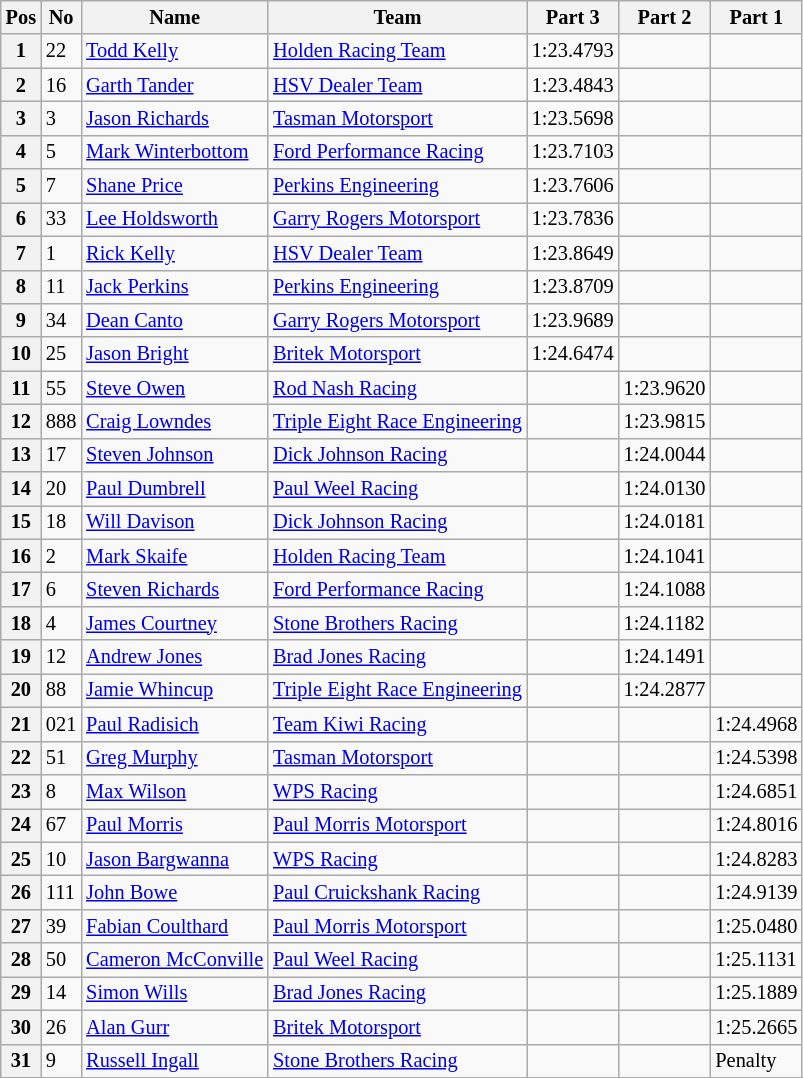<table class="wikitable" style="font-size: 85%;">
<tr>
<th>Pos</th>
<th>No</th>
<th>Name</th>
<th>Team</th>
<th>Part 3</th>
<th>Part 2</th>
<th>Part 1</th>
</tr>
<tr>
<th>1</th>
<td>22</td>
<td> <a href='#'>Todd Kelly</a></td>
<td><a href='#'>Holden Racing Team</a></td>
<td>1:23.4793</td>
<td></td>
<td></td>
</tr>
<tr>
<th>2</th>
<td>16</td>
<td> <a href='#'>Garth Tander</a></td>
<td><a href='#'>HSV Dealer Team</a></td>
<td>1:23.4843</td>
<td></td>
<td></td>
</tr>
<tr>
<th>3</th>
<td>3</td>
<td> <a href='#'>Jason Richards</a></td>
<td><a href='#'>Tasman Motorsport</a></td>
<td>1:23.5698</td>
<td></td>
<td></td>
</tr>
<tr>
<th>4</th>
<td>5</td>
<td> <a href='#'>Mark Winterbottom</a></td>
<td><a href='#'>Ford Performance Racing</a></td>
<td>1:23.7103</td>
<td></td>
<td></td>
</tr>
<tr>
<th>5</th>
<td>7</td>
<td> <a href='#'>Shane Price</a></td>
<td><a href='#'>Perkins Engineering</a></td>
<td>1:23.7606</td>
<td></td>
<td></td>
</tr>
<tr>
<th>6</th>
<td>33</td>
<td> <a href='#'>Lee Holdsworth</a></td>
<td><a href='#'>Garry Rogers Motorsport</a></td>
<td>1:23.7836</td>
<td></td>
<td></td>
</tr>
<tr>
<th>7</th>
<td>1</td>
<td> <a href='#'>Rick Kelly</a></td>
<td><a href='#'>HSV Dealer Team</a></td>
<td>1:23.8649</td>
<td></td>
<td></td>
</tr>
<tr>
<th>8</th>
<td>11</td>
<td> <a href='#'>Jack Perkins</a></td>
<td><a href='#'>Perkins Engineering</a></td>
<td>1:23.8709</td>
<td></td>
<td></td>
</tr>
<tr>
<th>9</th>
<td>34</td>
<td> <a href='#'>Dean Canto</a></td>
<td><a href='#'>Garry Rogers Motorsport</a></td>
<td>1:23.9689</td>
<td></td>
<td></td>
</tr>
<tr>
<th>10</th>
<td>25</td>
<td> <a href='#'>Jason Bright</a></td>
<td><a href='#'>Britek Motorsport</a></td>
<td>1:24.6474</td>
<td></td>
<td></td>
</tr>
<tr>
<th>11</th>
<td>55</td>
<td> <a href='#'>Steve Owen</a></td>
<td><a href='#'>Rod Nash Racing</a></td>
<td></td>
<td>1:23.9620</td>
<td></td>
</tr>
<tr>
<th>12</th>
<td>888</td>
<td> <a href='#'>Craig Lowndes</a></td>
<td><a href='#'>Triple Eight Race Engineering</a></td>
<td></td>
<td>1:23.9815</td>
<td></td>
</tr>
<tr>
<th>13</th>
<td>17</td>
<td> <a href='#'>Steven Johnson</a></td>
<td><a href='#'>Dick Johnson Racing</a></td>
<td></td>
<td>1:24.0044</td>
<td></td>
</tr>
<tr>
<th>14</th>
<td>20</td>
<td> <a href='#'>Paul Dumbrell</a></td>
<td><a href='#'>Paul Weel Racing</a></td>
<td></td>
<td>1:24.0130</td>
<td></td>
</tr>
<tr>
<th>15</th>
<td>18</td>
<td> <a href='#'>Will Davison</a></td>
<td><a href='#'>Dick Johnson Racing</a></td>
<td></td>
<td>1:24.0181</td>
<td></td>
</tr>
<tr>
<th>16</th>
<td>2</td>
<td> <a href='#'>Mark Skaife</a></td>
<td><a href='#'>Holden Racing Team</a></td>
<td></td>
<td>1:24.1041</td>
<td></td>
</tr>
<tr>
<th>17</th>
<td>6</td>
<td> <a href='#'>Steven Richards</a></td>
<td><a href='#'>Ford Performance Racing</a></td>
<td></td>
<td>1:24.1088</td>
<td></td>
</tr>
<tr>
<th>18</th>
<td>4</td>
<td> <a href='#'>James Courtney</a></td>
<td><a href='#'>Stone Brothers Racing</a></td>
<td></td>
<td>1:24.1182</td>
<td></td>
</tr>
<tr>
<th>19</th>
<td>12</td>
<td> <a href='#'>Andrew Jones</a></td>
<td><a href='#'>Brad Jones Racing</a></td>
<td></td>
<td>1:24.1491</td>
<td></td>
</tr>
<tr>
<th>20</th>
<td>88</td>
<td> <a href='#'>Jamie Whincup</a></td>
<td><a href='#'>Triple Eight Race Engineering</a></td>
<td></td>
<td>1:24.2877</td>
<td></td>
</tr>
<tr>
<th>21</th>
<td>021</td>
<td> <a href='#'>Paul Radisich</a></td>
<td><a href='#'>Team Kiwi Racing</a></td>
<td></td>
<td></td>
<td>1:24.4968</td>
</tr>
<tr>
<th>22</th>
<td>51</td>
<td> <a href='#'>Greg Murphy</a></td>
<td><a href='#'>Tasman Motorsport</a></td>
<td></td>
<td></td>
<td>1:24.5398</td>
</tr>
<tr>
<th>23</th>
<td>8</td>
<td> <a href='#'>Max Wilson</a></td>
<td><a href='#'>WPS Racing</a></td>
<td></td>
<td></td>
<td>1:24.6851</td>
</tr>
<tr>
<th>24</th>
<td>67</td>
<td> <a href='#'>Paul Morris</a></td>
<td><a href='#'>Paul Morris Motorsport</a></td>
<td></td>
<td></td>
<td>1:24.8016</td>
</tr>
<tr>
<th>25</th>
<td>10</td>
<td> <a href='#'>Jason Bargwanna</a></td>
<td><a href='#'>WPS Racing</a></td>
<td></td>
<td></td>
<td>1:24.8283</td>
</tr>
<tr>
<th>26</th>
<td>111</td>
<td> <a href='#'>John Bowe</a></td>
<td><a href='#'>Paul Cruickshank Racing</a></td>
<td></td>
<td></td>
<td>1:24.9139</td>
</tr>
<tr>
<th>27</th>
<td>39</td>
<td> <a href='#'>Fabian Coulthard</a></td>
<td><a href='#'>Paul Morris Motorsport</a></td>
<td></td>
<td></td>
<td>1:25.0480</td>
</tr>
<tr>
<th>28</th>
<td>50</td>
<td> <a href='#'>Cameron McConville</a></td>
<td><a href='#'>Paul Weel Racing</a></td>
<td></td>
<td></td>
<td>1:25.1131</td>
</tr>
<tr>
<th>29</th>
<td>14</td>
<td> <a href='#'>Simon Wills</a></td>
<td><a href='#'>Brad Jones Racing</a></td>
<td></td>
<td></td>
<td>1:25.1889</td>
</tr>
<tr>
<th>30</th>
<td>26</td>
<td> <a href='#'>Alan Gurr</a></td>
<td><a href='#'>Britek Motorsport</a></td>
<td></td>
<td></td>
<td>1:25.2665</td>
</tr>
<tr>
<th>31</th>
<td>9</td>
<td> <a href='#'>Russell Ingall</a></td>
<td><a href='#'>Stone Brothers Racing</a></td>
<td></td>
<td></td>
<td>Penalty</td>
</tr>
<tr>
</tr>
</table>
